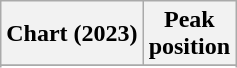<table class="wikitable sortable plainrowheaders" style="text-align:center">
<tr>
<th scope="col">Chart (2023)</th>
<th scope="col">Peak<br>position</th>
</tr>
<tr>
</tr>
<tr>
</tr>
<tr>
</tr>
<tr>
</tr>
<tr>
</tr>
</table>
